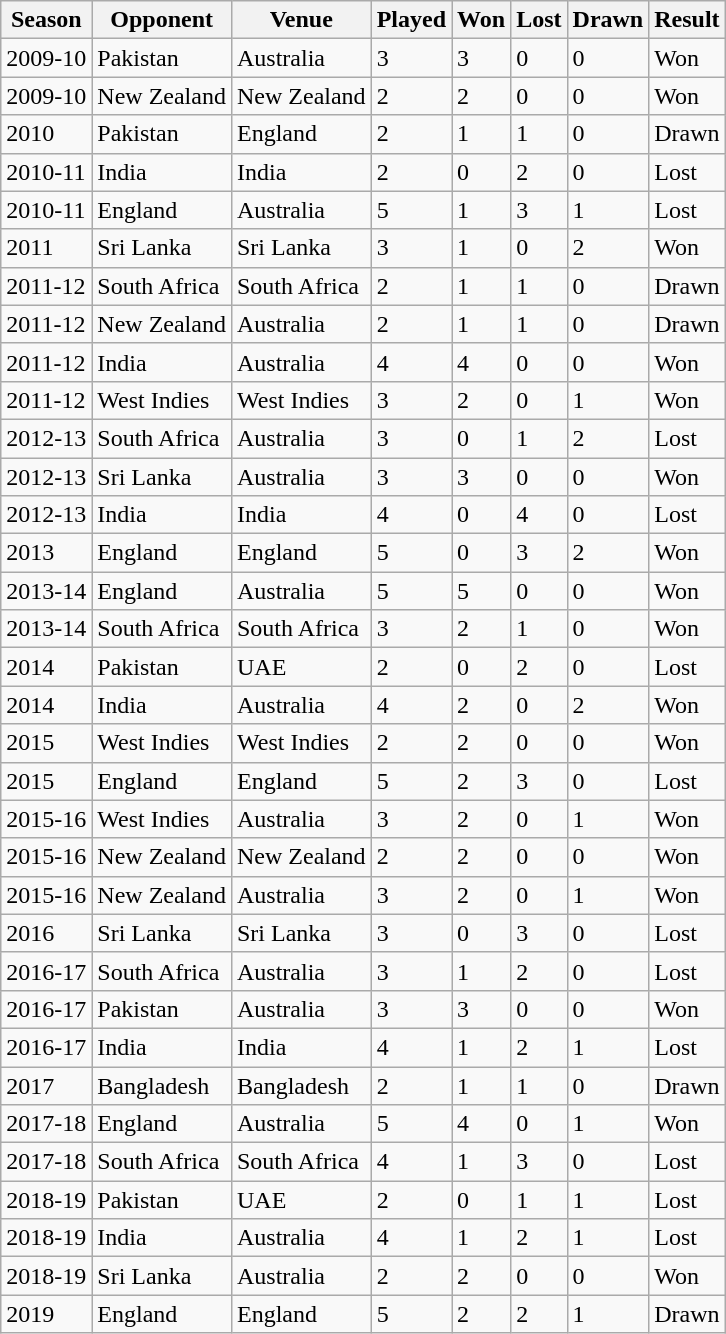<table class="wikitable">
<tr>
<th>Season</th>
<th>Opponent</th>
<th>Venue</th>
<th>Played</th>
<th>Won</th>
<th>Lost</th>
<th>Drawn</th>
<th>Result</th>
</tr>
<tr>
<td>2009-10</td>
<td>Pakistan</td>
<td>Australia</td>
<td>3</td>
<td>3</td>
<td>0</td>
<td>0</td>
<td>Won</td>
</tr>
<tr>
<td>2009-10</td>
<td>New Zealand</td>
<td>New Zealand</td>
<td>2</td>
<td>2</td>
<td>0</td>
<td>0</td>
<td>Won</td>
</tr>
<tr>
<td>2010</td>
<td>Pakistan</td>
<td>England</td>
<td>2</td>
<td>1</td>
<td>1</td>
<td>0</td>
<td>Drawn</td>
</tr>
<tr>
<td>2010-11</td>
<td>India</td>
<td>India</td>
<td>2</td>
<td>0</td>
<td>2</td>
<td>0</td>
<td>Lost</td>
</tr>
<tr>
<td>2010-11</td>
<td>England</td>
<td>Australia</td>
<td>5</td>
<td>1</td>
<td>3</td>
<td>1</td>
<td>Lost</td>
</tr>
<tr>
<td>2011</td>
<td>Sri Lanka</td>
<td>Sri Lanka</td>
<td>3</td>
<td>1</td>
<td>0</td>
<td>2</td>
<td>Won</td>
</tr>
<tr>
<td>2011-12</td>
<td>South Africa</td>
<td>South Africa</td>
<td>2</td>
<td>1</td>
<td>1</td>
<td>0</td>
<td>Drawn</td>
</tr>
<tr>
<td>2011-12</td>
<td>New Zealand</td>
<td>Australia</td>
<td>2</td>
<td>1</td>
<td>1</td>
<td>0</td>
<td>Drawn</td>
</tr>
<tr>
<td>2011-12</td>
<td>India</td>
<td>Australia</td>
<td>4</td>
<td>4</td>
<td>0</td>
<td>0</td>
<td>Won</td>
</tr>
<tr>
<td>2011-12</td>
<td>West Indies</td>
<td>West Indies</td>
<td>3</td>
<td>2</td>
<td>0</td>
<td>1</td>
<td>Won</td>
</tr>
<tr>
<td>2012-13</td>
<td>South Africa</td>
<td>Australia</td>
<td>3</td>
<td>0</td>
<td>1</td>
<td>2</td>
<td>Lost</td>
</tr>
<tr>
<td>2012-13</td>
<td>Sri Lanka</td>
<td>Australia</td>
<td>3</td>
<td>3</td>
<td>0</td>
<td>0</td>
<td>Won</td>
</tr>
<tr>
<td>2012-13</td>
<td>India</td>
<td>India</td>
<td>4</td>
<td>0</td>
<td>4</td>
<td>0</td>
<td>Lost</td>
</tr>
<tr>
<td>2013</td>
<td>England</td>
<td>England</td>
<td>5</td>
<td>0</td>
<td>3</td>
<td>2</td>
<td>Won</td>
</tr>
<tr>
<td>2013-14</td>
<td>England</td>
<td>Australia</td>
<td>5</td>
<td>5</td>
<td>0</td>
<td>0</td>
<td>Won</td>
</tr>
<tr>
<td>2013-14</td>
<td>South Africa</td>
<td>South Africa</td>
<td>3</td>
<td>2</td>
<td>1</td>
<td>0</td>
<td>Won</td>
</tr>
<tr>
<td>2014</td>
<td>Pakistan</td>
<td>UAE</td>
<td>2</td>
<td>0</td>
<td>2</td>
<td>0</td>
<td>Lost</td>
</tr>
<tr>
<td>2014</td>
<td>India</td>
<td>Australia</td>
<td>4</td>
<td>2</td>
<td>0</td>
<td>2</td>
<td>Won</td>
</tr>
<tr>
<td>2015</td>
<td>West Indies</td>
<td>West Indies</td>
<td>2</td>
<td>2</td>
<td>0</td>
<td>0</td>
<td>Won</td>
</tr>
<tr>
<td>2015</td>
<td>England</td>
<td>England</td>
<td>5</td>
<td>2</td>
<td>3</td>
<td>0</td>
<td>Lost</td>
</tr>
<tr>
<td>2015-16</td>
<td>West Indies</td>
<td>Australia</td>
<td>3</td>
<td>2</td>
<td>0</td>
<td>1</td>
<td>Won</td>
</tr>
<tr>
<td>2015-16</td>
<td>New Zealand</td>
<td>New Zealand</td>
<td>2</td>
<td>2</td>
<td>0</td>
<td>0</td>
<td>Won</td>
</tr>
<tr>
<td>2015-16</td>
<td>New Zealand</td>
<td>Australia</td>
<td>3</td>
<td>2</td>
<td>0</td>
<td>1</td>
<td>Won</td>
</tr>
<tr>
<td>2016</td>
<td>Sri Lanka</td>
<td>Sri Lanka</td>
<td>3</td>
<td>0</td>
<td>3</td>
<td>0</td>
<td>Lost</td>
</tr>
<tr>
<td>2016-17</td>
<td>South Africa</td>
<td>Australia</td>
<td>3</td>
<td>1</td>
<td>2</td>
<td>0</td>
<td>Lost</td>
</tr>
<tr>
<td>2016-17</td>
<td>Pakistan</td>
<td>Australia</td>
<td>3</td>
<td>3</td>
<td>0</td>
<td>0</td>
<td>Won</td>
</tr>
<tr>
<td>2016-17</td>
<td>India</td>
<td>India</td>
<td>4</td>
<td>1</td>
<td>2</td>
<td>1</td>
<td>Lost</td>
</tr>
<tr>
<td>2017</td>
<td>Bangladesh</td>
<td>Bangladesh</td>
<td>2</td>
<td>1</td>
<td>1</td>
<td>0</td>
<td>Drawn</td>
</tr>
<tr>
<td>2017-18</td>
<td>England</td>
<td>Australia</td>
<td>5</td>
<td>4</td>
<td>0</td>
<td>1</td>
<td>Won</td>
</tr>
<tr>
<td>2017-18</td>
<td>South Africa</td>
<td>South Africa</td>
<td>4</td>
<td>1</td>
<td>3</td>
<td>0</td>
<td>Lost</td>
</tr>
<tr>
<td>2018-19</td>
<td>Pakistan</td>
<td>UAE</td>
<td>2</td>
<td>0</td>
<td>1</td>
<td>1</td>
<td>Lost</td>
</tr>
<tr>
<td>2018-19</td>
<td>India</td>
<td>Australia</td>
<td>4</td>
<td>1</td>
<td>2</td>
<td>1</td>
<td>Lost</td>
</tr>
<tr>
<td>2018-19</td>
<td>Sri Lanka</td>
<td>Australia</td>
<td>2</td>
<td>2</td>
<td>0</td>
<td>0</td>
<td>Won</td>
</tr>
<tr>
<td>2019</td>
<td>England</td>
<td>England</td>
<td>5</td>
<td>2</td>
<td>2</td>
<td>1</td>
<td>Drawn</td>
</tr>
</table>
